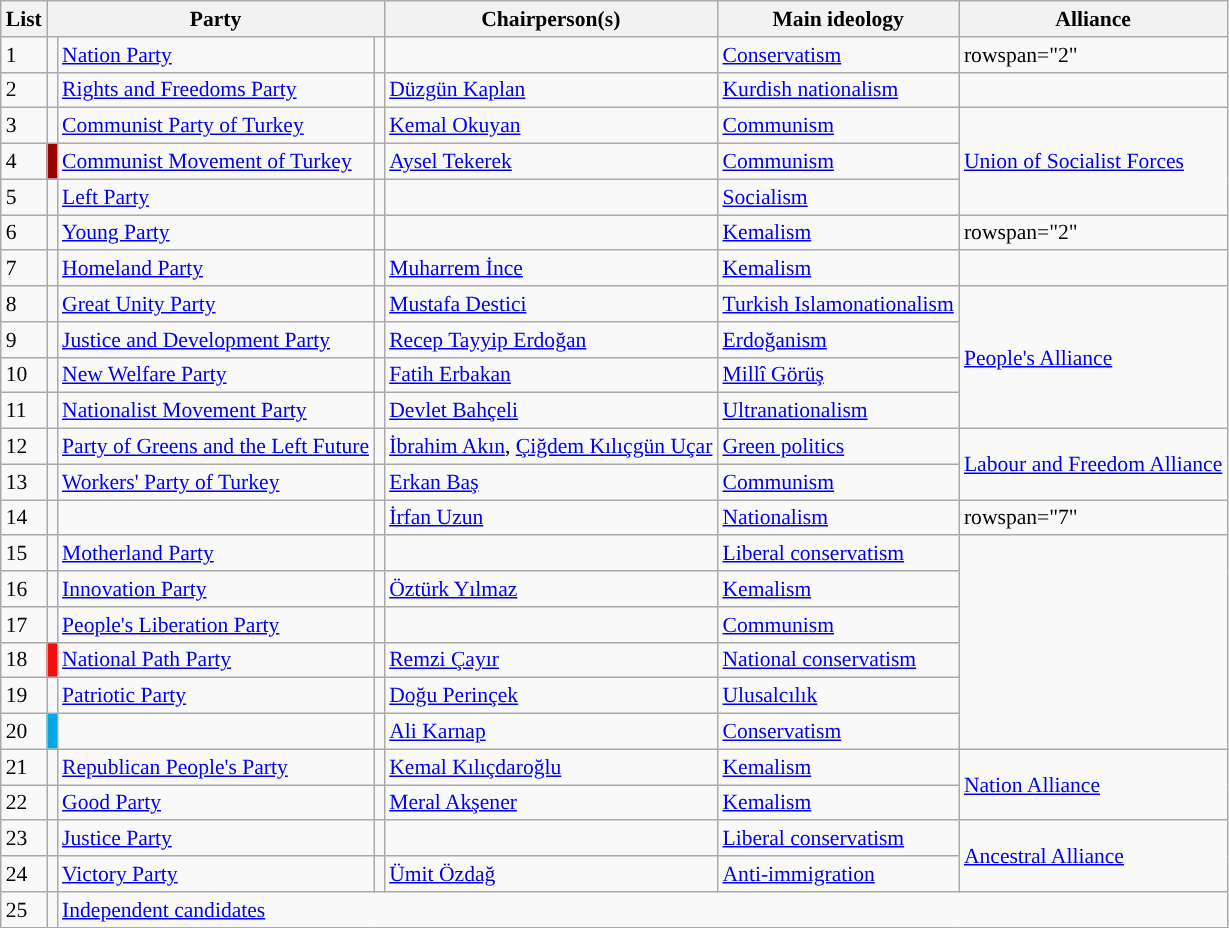<table class="wikitable mw-uncollapsed" style="text-align:left; font-size:90%">
<tr>
<th>List</th>
<th colspan="3">Party</th>
<th>Chairperson(s)</th>
<th>Main ideology</th>
<th>Alliance</th>
</tr>
<tr>
<td>1</td>
<td style="background:"></td>
<td><a href='#'>Nation Party</a></td>
<td></td>
<td></td>
<td><a href='#'>Conservatism</a></td>
<td>rowspan="2" </td>
</tr>
<tr>
<td>2</td>
<td style="background:"></td>
<td><a href='#'>Rights and Freedoms Party</a></td>
<td></td>
<td><a href='#'>Düzgün Kaplan</a></td>
<td><a href='#'>Kurdish nationalism</a></td>
</tr>
<tr>
<td>3</td>
<td style="background:"></td>
<td><a href='#'>Communist Party of Turkey</a></td>
<td></td>
<td><a href='#'>Kemal Okuyan</a></td>
<td><a href='#'>Communism</a></td>
<td rowspan="3"><a href='#'>Union of Socialist Forces</a></td>
</tr>
<tr>
<td>4</td>
<td style="background:#990000;"></td>
<td><a href='#'>Communist Movement of Turkey</a></td>
<td></td>
<td><a href='#'>Aysel Tekerek</a></td>
<td><a href='#'>Communism</a></td>
</tr>
<tr>
<td>5</td>
<td style="background:"></td>
<td><a href='#'>Left Party</a></td>
<td></td>
<td></td>
<td><a href='#'>Socialism</a></td>
</tr>
<tr>
<td>6</td>
<td style="background:"></td>
<td><a href='#'>Young Party</a></td>
<td></td>
<td></td>
<td><a href='#'>Kemalism</a></td>
<td>rowspan="2" </td>
</tr>
<tr>
<td>7</td>
<td style="background:"></td>
<td><a href='#'>Homeland Party</a></td>
<td></td>
<td><a href='#'>Muharrem İnce</a></td>
<td><a href='#'>Kemalism</a></td>
</tr>
<tr>
<td>8</td>
<td style="background:"></td>
<td><a href='#'>Great Unity Party</a></td>
<td></td>
<td><a href='#'>Mustafa Destici</a></td>
<td><a href='#'>Turkish Islamonationalism</a></td>
<td rowspan="4"><a href='#'>People's Alliance</a></td>
</tr>
<tr>
<td>9</td>
<td style="background:"></td>
<td><a href='#'>Justice and Development Party</a></td>
<td></td>
<td><a href='#'>Recep Tayyip Erdoğan</a></td>
<td><a href='#'>Erdoğanism</a></td>
</tr>
<tr>
<td>10</td>
<td style="background:"></td>
<td><a href='#'>New Welfare Party</a></td>
<td></td>
<td><a href='#'>Fatih Erbakan</a></td>
<td><a href='#'>Millî Görüş</a></td>
</tr>
<tr>
<td>11</td>
<td style="background:"></td>
<td><a href='#'>Nationalist Movement Party</a></td>
<td></td>
<td><a href='#'>Devlet Bahçeli</a></td>
<td><a href='#'>Ultranationalism</a></td>
</tr>
<tr>
<td>12</td>
<td style="background:"></td>
<td><a href='#'>Party of Greens and the Left Future</a></td>
<td></td>
<td><a href='#'>İbrahim Akın</a>, <a href='#'>Çiğdem Kılıçgün Uçar</a></td>
<td><a href='#'>Green politics</a></td>
<td rowspan="2"><a href='#'>Labour and Freedom Alliance</a></td>
</tr>
<tr>
<td>13</td>
<td style="background:"></td>
<td><a href='#'>Workers' Party of Turkey</a></td>
<td></td>
<td><a href='#'>Erkan Baş</a></td>
<td><a href='#'>Communism</a></td>
</tr>
<tr>
<td>14</td>
<td style="background:"></td>
<td></td>
<td></td>
<td><a href='#'>İrfan Uzun</a></td>
<td><a href='#'>Nationalism</a></td>
<td>rowspan="7" </td>
</tr>
<tr>
<td>15</td>
<td style="background:"></td>
<td><a href='#'>Motherland Party</a></td>
<td></td>
<td></td>
<td><a href='#'>Liberal conservatism</a></td>
</tr>
<tr>
<td>16</td>
<td style="background:"></td>
<td><a href='#'>Innovation Party</a></td>
<td></td>
<td><a href='#'>Öztürk Yılmaz</a></td>
<td><a href='#'>Kemalism</a></td>
</tr>
<tr>
<td>17</td>
<td style="background:"></td>
<td><a href='#'>People's Liberation Party</a></td>
<td></td>
<td></td>
<td><a href='#'>Communism</a></td>
</tr>
<tr>
<td>18</td>
<td style="background:#F40F0F;"></td>
<td><a href='#'>National Path Party</a></td>
<td></td>
<td><a href='#'>Remzi Çayır</a></td>
<td><a href='#'>National conservatism</a></td>
</tr>
<tr>
<td>19</td>
<td style="background:"></td>
<td><a href='#'>Patriotic Party</a></td>
<td></td>
<td><a href='#'>Doğu Perinçek</a></td>
<td><a href='#'>Ulusalcılık</a></td>
</tr>
<tr>
<td>20</td>
<td style="background:#01A7E1;"></td>
<td></td>
<td></td>
<td><a href='#'>Ali Karnap</a></td>
<td><a href='#'>Conservatism</a></td>
</tr>
<tr>
<td>21</td>
<td style="background:"></td>
<td><a href='#'>Republican People's Party</a></td>
<td></td>
<td><a href='#'>Kemal Kılıçdaroğlu</a></td>
<td><a href='#'>Kemalism</a></td>
<td rowspan="2"><a href='#'>Nation Alliance</a></td>
</tr>
<tr>
<td>22</td>
<td style="background:"></td>
<td><a href='#'>Good Party</a></td>
<td></td>
<td><a href='#'>Meral Akşener</a></td>
<td><a href='#'>Kemalism</a></td>
</tr>
<tr>
<td>23</td>
<td style="background:"></td>
<td><a href='#'>Justice Party</a></td>
<td></td>
<td></td>
<td><a href='#'>Liberal conservatism</a></td>
<td rowspan="2"><a href='#'>Ancestral Alliance</a></td>
</tr>
<tr>
<td>24</td>
<td style="background:"></td>
<td><a href='#'>Victory Party</a></td>
<td></td>
<td><a href='#'>Ümit Özdağ</a></td>
<td><a href='#'>Anti-immigration</a></td>
</tr>
<tr>
<td>25</td>
<td style="background:"></td>
<td colspan="5"><a href='#'>Independent candidates</a></td>
</tr>
</table>
